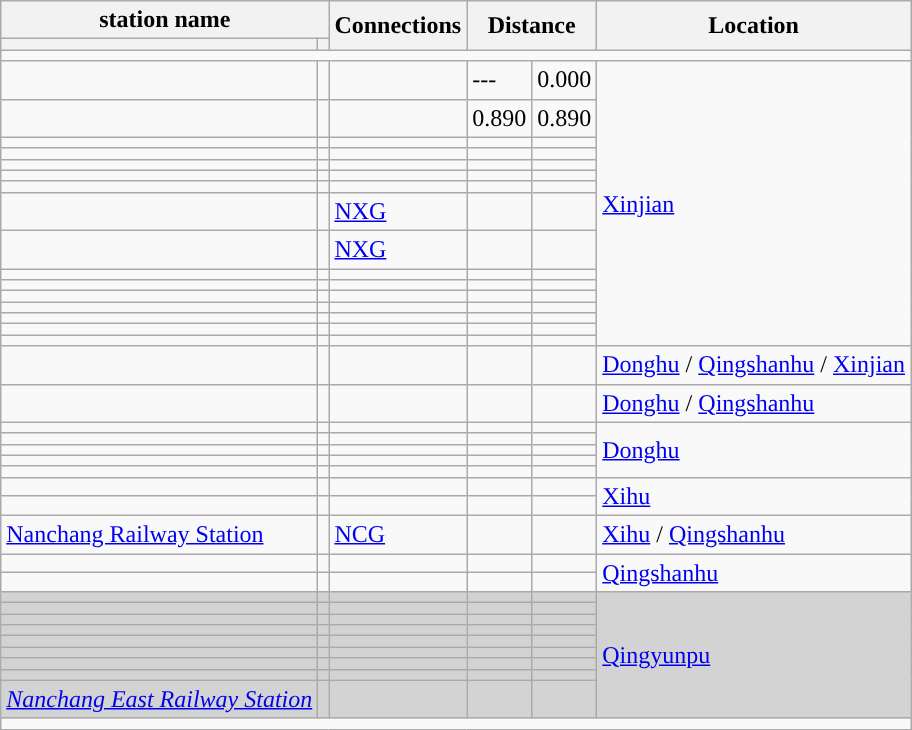<table class="wikitable">
<tr>
<th colspan="2">station name</th>
<th rowspan="2">Connections</th>
<th colspan="2" rowspan="2">Distance<br></th>
<th rowspan="2">Location</th>
</tr>
<tr>
<th></th>
<th></th>
</tr>
<tr style="background:#">
<td colspan = "6"></td>
</tr>
<tr>
<td></td>
<td></td>
<td></td>
<td>---</td>
<td>0.000</td>
<td rowspan="16"><a href='#'>Xinjian</a></td>
</tr>
<tr>
<td></td>
<td></td>
<td></td>
<td>0.890</td>
<td>0.890</td>
</tr>
<tr>
<td></td>
<td></td>
<td></td>
<td></td>
<td></td>
</tr>
<tr>
<td></td>
<td></td>
<td></td>
<td></td>
<td></td>
</tr>
<tr>
<td></td>
<td></td>
<td></td>
<td></td>
<td></td>
</tr>
<tr>
<td></td>
<td></td>
<td></td>
<td></td>
<td></td>
</tr>
<tr>
<td></td>
<td></td>
<td></td>
<td></td>
<td></td>
</tr>
<tr>
<td></td>
<td></td>
<td> <a href='#'>NXG</a> </td>
<td></td>
<td></td>
</tr>
<tr>
<td></td>
<td></td>
<td> <a href='#'>NXG</a></td>
<td></td>
<td></td>
</tr>
<tr>
<td></td>
<td></td>
<td></td>
<td></td>
<td></td>
</tr>
<tr>
<td></td>
<td></td>
<td></td>
<td></td>
<td></td>
</tr>
<tr>
<td></td>
<td></td>
<td></td>
<td></td>
<td></td>
</tr>
<tr>
<td></td>
<td></td>
<td></td>
<td></td>
<td></td>
</tr>
<tr>
<td></td>
<td></td>
<td></td>
<td></td>
<td></td>
</tr>
<tr>
<td></td>
<td></td>
<td></td>
<td></td>
<td></td>
</tr>
<tr>
<td></td>
<td></td>
<td></td>
<td></td>
<td></td>
</tr>
<tr>
<td></td>
<td></td>
<td></td>
<td></td>
<td></td>
<td><a href='#'>Donghu</a> / <a href='#'>Qingshanhu</a> / <a href='#'>Xinjian</a></td>
</tr>
<tr>
<td></td>
<td></td>
<td></td>
<td></td>
<td></td>
<td><a href='#'>Donghu</a> / <a href='#'>Qingshanhu</a></td>
</tr>
<tr>
<td></td>
<td></td>
<td></td>
<td></td>
<td></td>
<td rowspan="5"><a href='#'>Donghu</a></td>
</tr>
<tr>
<td></td>
<td></td>
<td></td>
<td></td>
<td></td>
</tr>
<tr>
<td></td>
<td></td>
<td></td>
<td></td>
<td></td>
</tr>
<tr>
<td></td>
<td></td>
<td></td>
<td></td>
<td></td>
</tr>
<tr>
<td></td>
<td></td>
<td></td>
<td></td>
<td></td>
</tr>
<tr>
<td></td>
<td></td>
<td></td>
<td></td>
<td></td>
<td rowspan="2"><a href='#'>Xihu</a></td>
</tr>
<tr>
<td></td>
<td></td>
<td></td>
<td></td>
<td></td>
</tr>
<tr>
<td><a href='#'>Nanchang Railway Station</a></td>
<td></td>
<td> <a href='#'>NCG</a></td>
<td></td>
<td></td>
<td><a href='#'>Xihu</a> / <a href='#'>Qingshanhu</a></td>
</tr>
<tr>
<td></td>
<td></td>
<td></td>
<td></td>
<td></td>
<td rowspan="2"><a href='#'>Qingshanhu</a></td>
</tr>
<tr>
<td></td>
<td></td>
<td></td>
<td></td>
<td></td>
</tr>
<tr bgcolor="lightgrey">
<td><em></em></td>
<td></td>
<td></td>
<td></td>
<td></td>
<td rowspan="9"><a href='#'>Qingyunpu</a></td>
</tr>
<tr bgcolor="lightgrey">
<td><em></em></td>
<td></td>
<td></td>
<td></td>
<td></td>
</tr>
<tr bgcolor="lightgrey">
<td><em></em></td>
<td></td>
<td></td>
<td></td>
<td></td>
</tr>
<tr bgcolor="lightgrey">
<td><em></em></td>
<td></td>
<td></td>
<td></td>
<td></td>
</tr>
<tr bgcolor="lightgrey">
<td><em></em></td>
<td></td>
<td></td>
<td></td>
<td></td>
</tr>
<tr bgcolor="lightgrey">
<td><em></em></td>
<td></td>
<td></td>
<td></td>
<td></td>
</tr>
<tr bgcolor="lightgrey">
<td><em></em></td>
<td></td>
<td></td>
<td></td>
<td></td>
</tr>
<tr bgcolor="lightgrey">
<td><em></em></td>
<td></td>
<td></td>
<td></td>
<td></td>
</tr>
<tr bgcolor="lightgrey">
<td><a href='#'><em>Nanchang East Railway Station</em></a></td>
<td></td>
<td></td>
<td></td>
<td></td>
</tr>
<tr style="background:#">
<td colspan = "6"></td>
</tr>
</table>
